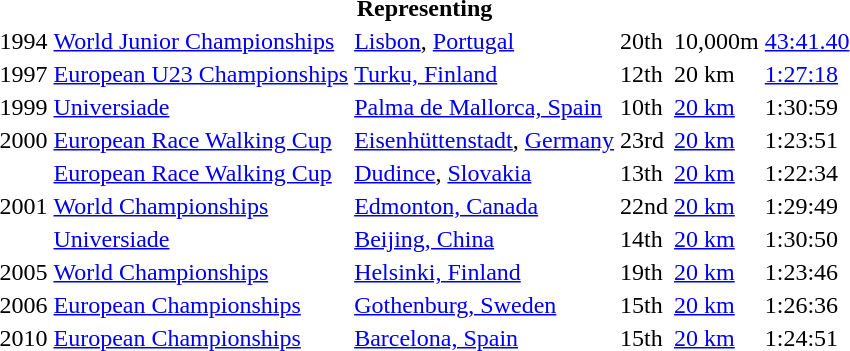<table>
<tr>
<th colspan="6">Representing </th>
</tr>
<tr>
<td>1994</td>
<td><a href='#'>World Junior Championships</a></td>
<td><a href='#'>Lisbon</a>, <a href='#'>Portugal</a></td>
<td>20th</td>
<td>10,000m</td>
<td><a href='#'>43:41.40</a></td>
</tr>
<tr>
<td>1997</td>
<td><a href='#'>European U23 Championships</a></td>
<td><a href='#'>Turku, Finland</a></td>
<td>12th</td>
<td>20 km</td>
<td><a href='#'>1:27:18</a></td>
</tr>
<tr>
<td>1999</td>
<td><a href='#'>Universiade</a></td>
<td><a href='#'>Palma de Mallorca, Spain</a></td>
<td>10th</td>
<td><a href='#'>20 km</a></td>
<td>1:30:59</td>
</tr>
<tr>
<td>2000</td>
<td><a href='#'>European Race Walking Cup</a></td>
<td><a href='#'>Eisenhüttenstadt</a>, <a href='#'>Germany</a></td>
<td>23rd</td>
<td><a href='#'>20 km</a></td>
<td>1:23:51</td>
</tr>
<tr>
<td rowspan=3>2001</td>
<td><a href='#'>European Race Walking Cup</a></td>
<td><a href='#'>Dudince</a>, <a href='#'>Slovakia</a></td>
<td>13th</td>
<td><a href='#'>20 km</a></td>
<td>1:22:34</td>
</tr>
<tr>
<td><a href='#'>World Championships</a></td>
<td><a href='#'>Edmonton, Canada</a></td>
<td>22nd</td>
<td><a href='#'>20 km</a></td>
<td>1:29:49</td>
</tr>
<tr>
<td><a href='#'>Universiade</a></td>
<td><a href='#'>Beijing, China</a></td>
<td>14th</td>
<td><a href='#'>20 km</a></td>
<td>1:30:50</td>
</tr>
<tr>
<td>2005</td>
<td><a href='#'>World Championships</a></td>
<td><a href='#'>Helsinki, Finland</a></td>
<td>19th</td>
<td><a href='#'>20 km</a></td>
<td>1:23:46</td>
</tr>
<tr>
<td>2006</td>
<td><a href='#'>European Championships</a></td>
<td><a href='#'>Gothenburg, Sweden</a></td>
<td>15th</td>
<td><a href='#'>20 km</a></td>
<td>1:26:36</td>
</tr>
<tr>
<td>2010</td>
<td><a href='#'>European Championships</a></td>
<td><a href='#'>Barcelona, Spain</a></td>
<td>15th</td>
<td><a href='#'>20 km</a></td>
<td>1:24:51</td>
</tr>
</table>
